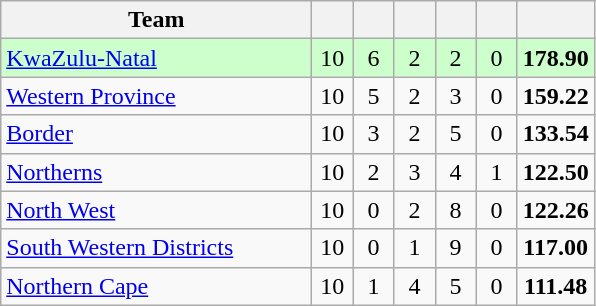<table class="wikitable" style="text-align:center">
<tr>
<th style="width:200px">Team</th>
<th width="20"></th>
<th width="20"></th>
<th width="20"></th>
<th width="20"></th>
<th width="20"></th>
<th width="20"></th>
</tr>
<tr style="background:#cfc">
<td style="text-align:left;"> <a href='#'>KwaZulu-Natal</a></td>
<td>10</td>
<td>6</td>
<td>2</td>
<td>2</td>
<td>0</td>
<td><strong>178.90</strong></td>
</tr>
<tr>
<td style="text-align:left;"> <a href='#'>Western Province</a></td>
<td>10</td>
<td>5</td>
<td>2</td>
<td>3</td>
<td>0</td>
<td><strong>159.22</strong></td>
</tr>
<tr>
<td style="text-align:left;"> <a href='#'>Border</a></td>
<td>10</td>
<td>3</td>
<td>2</td>
<td>5</td>
<td>0</td>
<td><strong>133.54</strong></td>
</tr>
<tr>
<td style="text-align:left;"> <a href='#'>Northerns</a></td>
<td>10</td>
<td>2</td>
<td>3</td>
<td>4</td>
<td>1</td>
<td><strong>122.50</strong></td>
</tr>
<tr>
<td style="text-align:left;"> <a href='#'>North West</a></td>
<td>10</td>
<td>0</td>
<td>2</td>
<td>8</td>
<td>0</td>
<td><strong>122.26</strong></td>
</tr>
<tr>
<td style="text-align:left;"> <a href='#'>South Western Districts</a></td>
<td>10</td>
<td>0</td>
<td>1</td>
<td>9</td>
<td>0</td>
<td><strong>117.00</strong></td>
</tr>
<tr>
<td style="text-align:left;"> <a href='#'>Northern Cape</a></td>
<td>10</td>
<td>1</td>
<td>4</td>
<td>5</td>
<td>0</td>
<td><strong>111.48</strong></td>
</tr>
</table>
